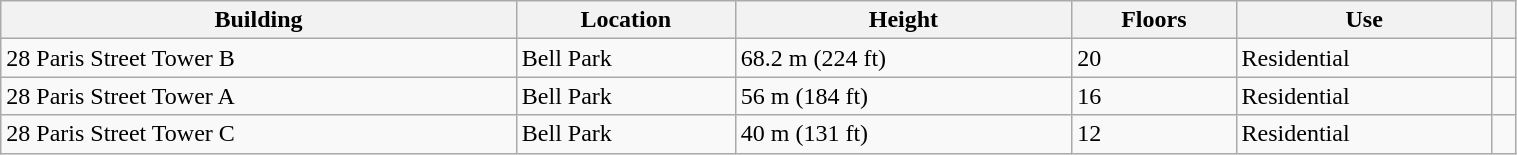<table class="wikitable sortable" style="width:80%;">
<tr>
<th>Building</th>
<th>Location</th>
<th>Height</th>
<th>Floors</th>
<th>Use</th>
<th class="unsortable"></th>
</tr>
<tr>
<td>28 Paris Street Tower B</td>
<td>Bell Park</td>
<td>68.2 m (224 ft)</td>
<td>20</td>
<td>Residential</td>
<td></td>
</tr>
<tr>
<td>28 Paris Street Tower A</td>
<td>Bell Park</td>
<td>56 m (184 ft)</td>
<td>16</td>
<td>Residential</td>
<td></td>
</tr>
<tr>
<td>28 Paris Street Tower C</td>
<td>Bell Park</td>
<td>40 m (131 ft)</td>
<td>12</td>
<td>Residential</td>
<td></td>
</tr>
</table>
